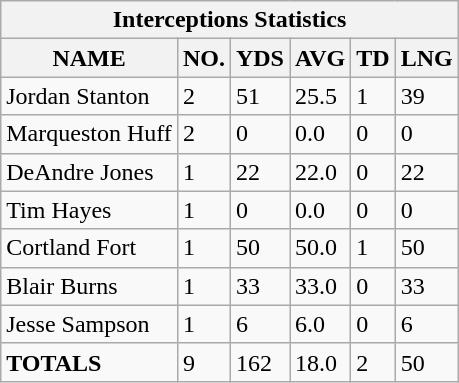<table class="wikitable sortable collapsible collapsed">
<tr>
<th colspan="16">Interceptions Statistics</th>
</tr>
<tr>
<th>NAME</th>
<th>NO.</th>
<th>YDS</th>
<th>AVG</th>
<th>TD</th>
<th>LNG</th>
</tr>
<tr>
<td>Jordan Stanton</td>
<td>2</td>
<td>51</td>
<td>25.5</td>
<td>1</td>
<td>39</td>
</tr>
<tr>
<td>Marqueston Huff</td>
<td>2</td>
<td>0</td>
<td>0.0</td>
<td>0</td>
<td>0</td>
</tr>
<tr>
<td>DeAndre Jones</td>
<td>1</td>
<td>22</td>
<td>22.0</td>
<td>0</td>
<td>22</td>
</tr>
<tr>
<td>Tim Hayes</td>
<td>1</td>
<td>0</td>
<td>0.0</td>
<td>0</td>
<td>0</td>
</tr>
<tr>
<td>Cortland Fort</td>
<td>1</td>
<td>50</td>
<td>50.0</td>
<td>1</td>
<td>50</td>
</tr>
<tr>
<td>Blair Burns</td>
<td>1</td>
<td>33</td>
<td>33.0</td>
<td>0</td>
<td>33</td>
</tr>
<tr>
<td>Jesse Sampson</td>
<td>1</td>
<td>6</td>
<td>6.0</td>
<td>0</td>
<td>6</td>
</tr>
<tr>
<td><strong>TOTALS</strong></td>
<td>9</td>
<td>162</td>
<td>18.0</td>
<td>2</td>
<td>50</td>
</tr>
</table>
